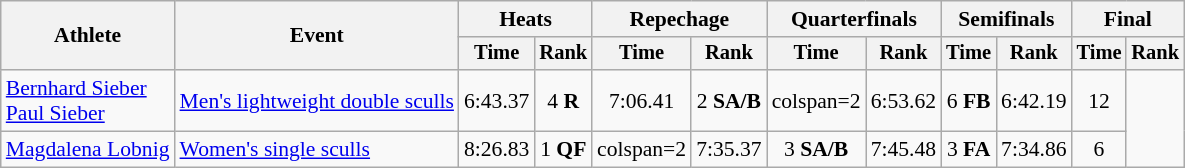<table class="wikitable" style="font-size:90%">
<tr>
<th rowspan="2">Athlete</th>
<th rowspan="2">Event</th>
<th colspan="2">Heats</th>
<th colspan="2">Repechage</th>
<th colspan="2">Quarterfinals</th>
<th colspan="2">Semifinals</th>
<th colspan="2">Final</th>
</tr>
<tr style="font-size:95%">
<th>Time</th>
<th>Rank</th>
<th>Time</th>
<th>Rank</th>
<th>Time</th>
<th>Rank</th>
<th>Time</th>
<th>Rank</th>
<th>Time</th>
<th>Rank</th>
</tr>
<tr align=center>
<td align=left><a href='#'>Bernhard Sieber</a><br><a href='#'>Paul Sieber</a></td>
<td align=left><a href='#'>Men's lightweight double sculls</a></td>
<td>6:43.37</td>
<td>4 <strong>R</strong></td>
<td>7:06.41</td>
<td>2 <strong>SA/B</strong></td>
<td>colspan=2 </td>
<td>6:53.62</td>
<td>6 <strong>FB</strong></td>
<td>6:42.19</td>
<td>12</td>
</tr>
<tr align=center>
<td align=left><a href='#'>Magdalena Lobnig</a></td>
<td align=left><a href='#'>Women's single sculls</a></td>
<td>8:26.83</td>
<td>1 <strong>QF</strong></td>
<td>colspan=2 </td>
<td>7:35.37</td>
<td>3 <strong>SA/B</strong></td>
<td>7:45.48</td>
<td>3 <strong>FA</strong></td>
<td>7:34.86</td>
<td>6</td>
</tr>
</table>
